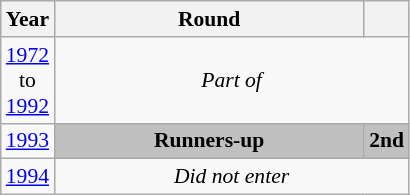<table class="wikitable" style="text-align: center; font-size:90%">
<tr>
<th>Year</th>
<th style="width:200px">Round</th>
<th></th>
</tr>
<tr>
<td><a href='#'>1972</a><br>to<br><a href='#'>1992</a></td>
<td colspan="2"><em>Part of </em></td>
</tr>
<tr>
<td><a href='#'>1993</a></td>
<td bgcolor=Silver><strong>Runners-up</strong></td>
<td bgcolor=Silver><strong>2nd</strong></td>
</tr>
<tr>
<td><a href='#'>1994</a></td>
<td colspan="2"><em>Did not enter</em></td>
</tr>
</table>
